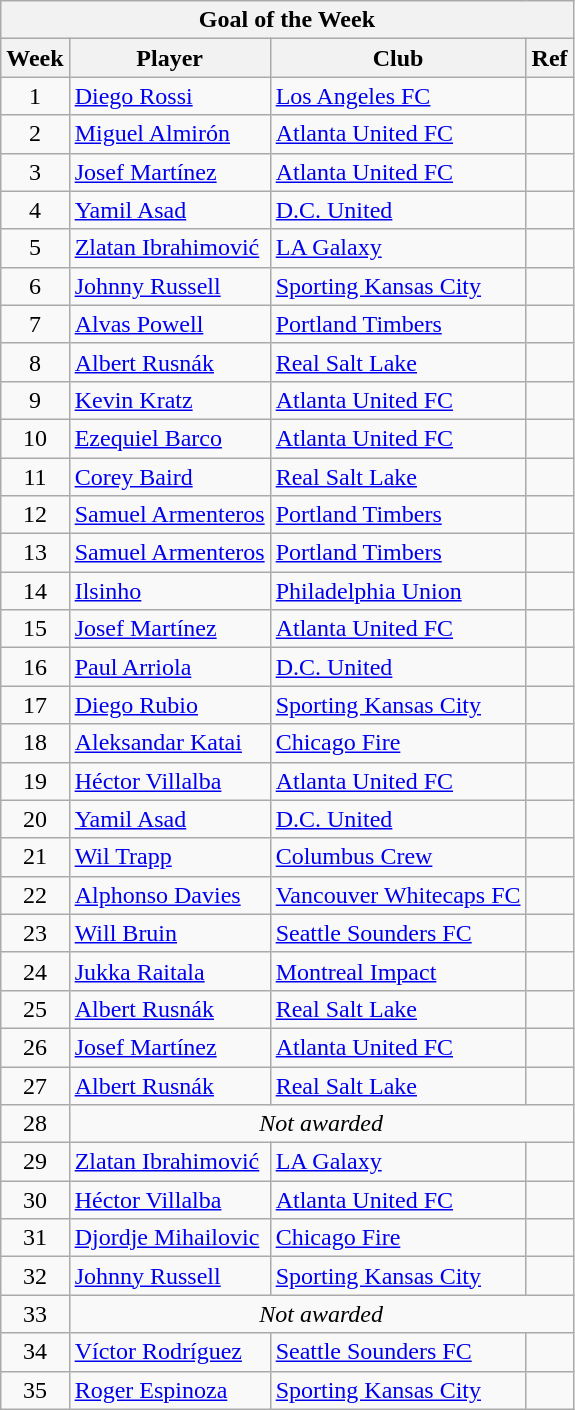<table class="wikitable collapsible collapsed">
<tr>
<th colspan="4">Goal of the Week</th>
</tr>
<tr>
<th>Week</th>
<th>Player</th>
<th>Club</th>
<th>Ref</th>
</tr>
<tr>
<td style="text-align: center;">1</td>
<td> <a href='#'>Diego Rossi</a></td>
<td><a href='#'>Los Angeles FC</a></td>
<td style="text-align: center;"></td>
</tr>
<tr>
<td style="text-align: center;">2</td>
<td> <a href='#'>Miguel Almirón</a></td>
<td><a href='#'>Atlanta United FC</a></td>
<td style="text-align: center;"></td>
</tr>
<tr>
<td style="text-align: center;">3</td>
<td> <a href='#'>Josef Martínez</a></td>
<td><a href='#'>Atlanta United FC</a></td>
<td style="text-align: center;"></td>
</tr>
<tr>
<td style="text-align: center;">4</td>
<td> <a href='#'>Yamil Asad</a></td>
<td><a href='#'>D.C. United</a></td>
<td style="text-align: center;"></td>
</tr>
<tr>
<td style="text-align: center;">5</td>
<td> <a href='#'>Zlatan Ibrahimović</a></td>
<td><a href='#'>LA Galaxy</a></td>
<td style="text-align: center;"></td>
</tr>
<tr>
<td style="text-align: center;">6</td>
<td> <a href='#'>Johnny Russell</a></td>
<td><a href='#'>Sporting Kansas City</a></td>
<td style="text-align: center;"></td>
</tr>
<tr>
<td style="text-align: center;">7</td>
<td> <a href='#'>Alvas Powell</a></td>
<td><a href='#'>Portland Timbers</a></td>
<td style="text-align: center;"></td>
</tr>
<tr>
<td style="text-align: center;">8</td>
<td> <a href='#'>Albert Rusnák</a></td>
<td><a href='#'>Real Salt Lake</a></td>
<td style="text-align: center;"></td>
</tr>
<tr>
<td style="text-align: center;">9</td>
<td> <a href='#'>Kevin Kratz</a></td>
<td><a href='#'>Atlanta United FC</a></td>
<td style="text-align: center;"></td>
</tr>
<tr>
<td style="text-align: center;">10</td>
<td> <a href='#'>Ezequiel Barco</a></td>
<td><a href='#'>Atlanta United FC</a></td>
<td style="text-align: center;"></td>
</tr>
<tr>
<td style="text-align: center;">11</td>
<td> <a href='#'>Corey Baird</a></td>
<td><a href='#'>Real Salt Lake</a></td>
<td style="text-align: center;"></td>
</tr>
<tr>
<td style="text-align: center;">12</td>
<td> <a href='#'>Samuel Armenteros</a></td>
<td><a href='#'>Portland Timbers</a></td>
<td style="text-align: center;"></td>
</tr>
<tr>
<td style="text-align: center;">13</td>
<td> <a href='#'>Samuel Armenteros</a></td>
<td><a href='#'>Portland Timbers</a></td>
<td style="text-align: center;"></td>
</tr>
<tr>
<td style="text-align: center;">14</td>
<td> <a href='#'>Ilsinho</a></td>
<td><a href='#'>Philadelphia Union</a></td>
<td style="text-align: center;"></td>
</tr>
<tr>
<td style="text-align: center;">15</td>
<td> <a href='#'>Josef Martínez</a></td>
<td><a href='#'>Atlanta United FC</a></td>
<td style="text-align: center;"></td>
</tr>
<tr>
<td style="text-align: center;">16</td>
<td> <a href='#'>Paul Arriola</a></td>
<td><a href='#'>D.C. United</a></td>
<td style="text-align: center;"></td>
</tr>
<tr>
<td style="text-align: center;">17</td>
<td> <a href='#'>Diego Rubio</a></td>
<td><a href='#'>Sporting Kansas City</a></td>
<td style="text-align: center;"></td>
</tr>
<tr>
<td style="text-align: center;">18</td>
<td> <a href='#'>Aleksandar Katai</a></td>
<td><a href='#'>Chicago Fire</a></td>
<td style="text-align: center;"></td>
</tr>
<tr>
<td style="text-align: center;">19</td>
<td> <a href='#'>Héctor Villalba</a></td>
<td><a href='#'>Atlanta United FC</a></td>
<td style="text-align: center;"></td>
</tr>
<tr>
<td style="text-align: center;">20</td>
<td> <a href='#'>Yamil Asad</a></td>
<td><a href='#'>D.C. United</a></td>
<td style="text-align: center;"></td>
</tr>
<tr>
<td style="text-align: center;">21</td>
<td> <a href='#'>Wil Trapp</a></td>
<td><a href='#'>Columbus Crew</a></td>
<td style="text-align: center;"></td>
</tr>
<tr>
<td style="text-align: center;">22</td>
<td> <a href='#'>Alphonso Davies</a></td>
<td><a href='#'>Vancouver Whitecaps FC</a></td>
<td style="text-align: center;"></td>
</tr>
<tr>
<td style="text-align: center;">23</td>
<td> <a href='#'>Will Bruin</a></td>
<td><a href='#'>Seattle Sounders FC</a></td>
<td style="text-align: center;"></td>
</tr>
<tr>
<td style="text-align: center;">24</td>
<td> <a href='#'>Jukka Raitala</a></td>
<td><a href='#'>Montreal Impact</a></td>
<td style="text-align: center;"></td>
</tr>
<tr>
<td style="text-align: center;">25</td>
<td> <a href='#'>Albert Rusnák</a></td>
<td><a href='#'>Real Salt Lake</a></td>
<td style="text-align: center;"></td>
</tr>
<tr>
<td style="text-align: center;">26</td>
<td> <a href='#'>Josef Martínez</a></td>
<td><a href='#'>Atlanta United FC</a></td>
<td style="text-align: center;"></td>
</tr>
<tr>
<td style="text-align: center;">27</td>
<td> <a href='#'>Albert Rusnák</a></td>
<td><a href='#'>Real Salt Lake</a></td>
<td style="text-align: center;"></td>
</tr>
<tr>
<td style="text-align: center;">28</td>
<td colspan=3 style="text-align: center;"><em>Not awarded</em></td>
</tr>
<tr>
<td style="text-align: center;">29</td>
<td> <a href='#'>Zlatan Ibrahimović</a></td>
<td><a href='#'>LA Galaxy</a></td>
<td style="text-align: center;"></td>
</tr>
<tr>
<td style="text-align: center;">30</td>
<td> <a href='#'>Héctor Villalba</a></td>
<td><a href='#'>Atlanta United FC</a></td>
<td style="text-align: center;"></td>
</tr>
<tr>
<td style="text-align: center;">31</td>
<td> <a href='#'>Djordje Mihailovic</a></td>
<td><a href='#'>Chicago Fire</a></td>
<td style="text-align: center;"></td>
</tr>
<tr>
<td style="text-align: center;">32</td>
<td> <a href='#'>Johnny Russell</a></td>
<td><a href='#'>Sporting Kansas City</a></td>
<td style="text-align: center;"></td>
</tr>
<tr>
<td style="text-align: center;">33</td>
<td colspan=3 style="text-align: center;"><em>Not awarded</em></td>
</tr>
<tr>
<td style="text-align: center;">34</td>
<td> <a href='#'>Víctor Rodríguez</a></td>
<td><a href='#'>Seattle Sounders FC</a></td>
<td style="text-align: center;"></td>
</tr>
<tr>
<td style="text-align: center;">35</td>
<td> <a href='#'>Roger Espinoza</a></td>
<td><a href='#'>Sporting Kansas City</a></td>
<td style="text-align: center;"></td>
</tr>
</table>
